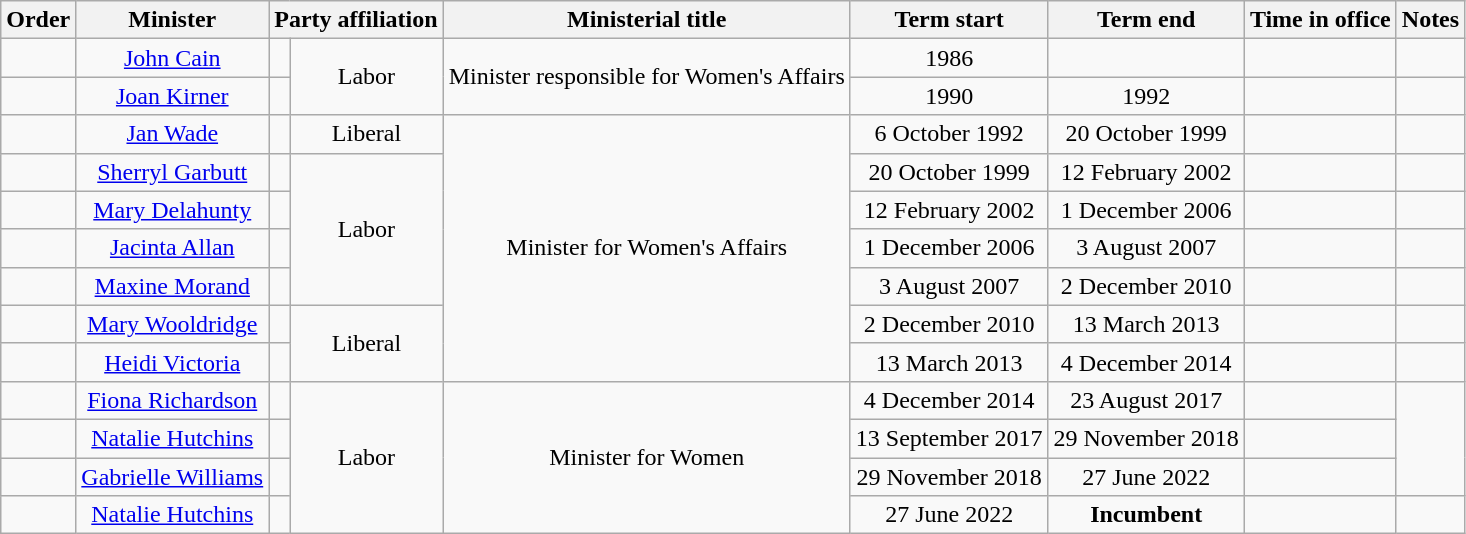<table class="wikitable" style="text-align:center">
<tr>
<th>Order</th>
<th>Minister</th>
<th colspan="2">Party affiliation</th>
<th>Ministerial title</th>
<th>Term start</th>
<th>Term end</th>
<th>Time in office</th>
<th>Notes</th>
</tr>
<tr>
<td></td>
<td><a href='#'>John Cain</a> </td>
<td></td>
<td rowspan="2">Labor</td>
<td rowspan="2">Minister responsible for Women's Affairs</td>
<td>1986</td>
<td></td>
<td></td>
<td></td>
</tr>
<tr>
<td></td>
<td><a href='#'>Joan Kirner</a> </td>
<td></td>
<td>1990</td>
<td>1992</td>
<td></td>
<td></td>
</tr>
<tr>
<td></td>
<td><a href='#'>Jan Wade</a> </td>
<td></td>
<td>Liberal</td>
<td rowspan="7">Minister for Women's Affairs</td>
<td>6 October 1992</td>
<td>20 October 1999</td>
<td></td>
<td></td>
</tr>
<tr>
<td></td>
<td><a href='#'>Sherryl Garbutt</a> </td>
<td></td>
<td rowspan="4">Labor</td>
<td>20 October 1999</td>
<td>12 February 2002</td>
<td></td>
<td></td>
</tr>
<tr>
<td></td>
<td><a href='#'>Mary Delahunty</a> </td>
<td></td>
<td>12 February 2002</td>
<td>1 December 2006</td>
<td></td>
<td></td>
</tr>
<tr>
<td></td>
<td><a href='#'>Jacinta Allan</a> </td>
<td></td>
<td>1 December 2006</td>
<td>3 August 2007</td>
<td></td>
<td></td>
</tr>
<tr>
<td></td>
<td><a href='#'>Maxine Morand</a> </td>
<td></td>
<td>3 August 2007</td>
<td>2 December 2010</td>
<td></td>
<td></td>
</tr>
<tr>
<td></td>
<td><a href='#'>Mary Wooldridge</a> </td>
<td></td>
<td rowspan="2">Liberal</td>
<td>2 December 2010</td>
<td>13 March 2013</td>
<td></td>
<td></td>
</tr>
<tr>
<td></td>
<td><a href='#'>Heidi Victoria</a> </td>
<td></td>
<td>13 March 2013</td>
<td>4 December 2014</td>
<td></td>
<td></td>
</tr>
<tr>
<td></td>
<td><a href='#'>Fiona Richardson</a> </td>
<td></td>
<td rowspan="4">Labor</td>
<td rowspan="4">Minister for Women</td>
<td>4 December 2014</td>
<td>23 August 2017</td>
<td></td>
<td rowspan="3"></td>
</tr>
<tr>
<td></td>
<td><a href='#'>Natalie Hutchins</a> </td>
<td></td>
<td>13 September 2017</td>
<td>29 November 2018</td>
<td></td>
</tr>
<tr>
<td></td>
<td><a href='#'>Gabrielle Williams</a> </td>
<td></td>
<td>29 November 2018</td>
<td>27 June 2022</td>
<td></td>
</tr>
<tr>
<td></td>
<td><a href='#'>Natalie Hutchins</a> </td>
<td></td>
<td>27 June 2022</td>
<td><strong>Incumbent</strong></td>
<td></td>
<td></td>
</tr>
</table>
